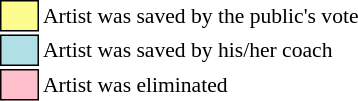<table class="toccolours" style="font-size: 90%; white-space: nowrap;">
<tr>
<td style="background-color:#fdfc8f; border: 1px solid black">      </td>
<td>Artist was saved by the public's vote</td>
</tr>
<tr>
<td style="background-color:#B0E0E6; border: 1px solid black">      </td>
<td>Artist was saved by his/her coach</td>
</tr>
<tr>
<td style="background-color:pink; border: 1px solid black">      </td>
<td>Artist was eliminated</td>
</tr>
</table>
